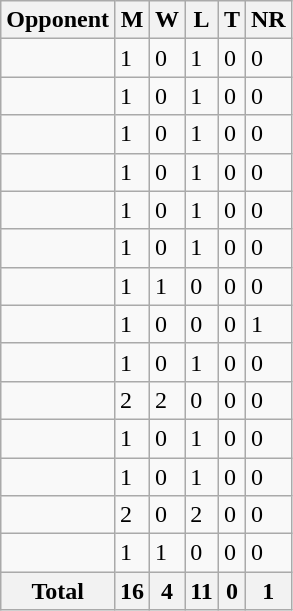<table class="wikitable sortable">
<tr>
<th>Opponent</th>
<th>M</th>
<th>W</th>
<th>L</th>
<th>T</th>
<th>NR</th>
</tr>
<tr>
<td></td>
<td>1</td>
<td>0</td>
<td>1</td>
<td>0</td>
<td>0</td>
</tr>
<tr>
<td></td>
<td>1</td>
<td>0</td>
<td>1</td>
<td>0</td>
<td>0</td>
</tr>
<tr>
<td></td>
<td>1</td>
<td>0</td>
<td>1</td>
<td>0</td>
<td>0</td>
</tr>
<tr>
<td></td>
<td>1</td>
<td>0</td>
<td>1</td>
<td>0</td>
<td>0</td>
</tr>
<tr>
<td></td>
<td>1</td>
<td>0</td>
<td>1</td>
<td>0</td>
<td>0</td>
</tr>
<tr>
<td></td>
<td>1</td>
<td>0</td>
<td>1</td>
<td>0</td>
<td>0</td>
</tr>
<tr>
<td></td>
<td>1</td>
<td>1</td>
<td>0</td>
<td>0</td>
<td>0</td>
</tr>
<tr>
<td></td>
<td>1</td>
<td>0</td>
<td>0</td>
<td>0</td>
<td>1</td>
</tr>
<tr>
<td></td>
<td>1</td>
<td>0</td>
<td>1</td>
<td>0</td>
<td>0</td>
</tr>
<tr>
<td></td>
<td>2</td>
<td>2</td>
<td>0</td>
<td>0</td>
<td>0</td>
</tr>
<tr>
<td></td>
<td>1</td>
<td>0</td>
<td>1</td>
<td>0</td>
<td>0</td>
</tr>
<tr>
<td></td>
<td>1</td>
<td>0</td>
<td>1</td>
<td>0</td>
<td>0</td>
</tr>
<tr>
<td></td>
<td>2</td>
<td>0</td>
<td>2</td>
<td>0</td>
<td>0</td>
</tr>
<tr>
<td></td>
<td>1</td>
<td>1</td>
<td>0</td>
<td>0</td>
<td>0</td>
</tr>
<tr>
<th>Total</th>
<th>16</th>
<th>4</th>
<th>11</th>
<th>0</th>
<th>1</th>
</tr>
</table>
